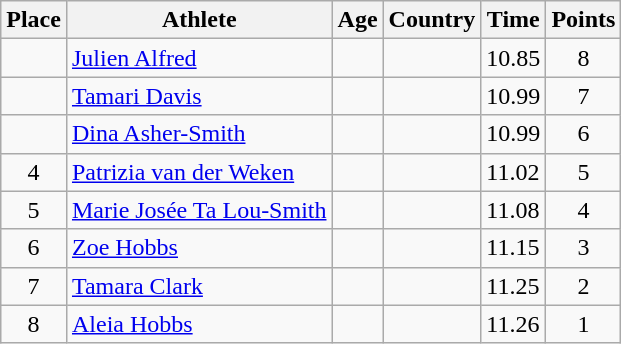<table class="wikitable mw-datatable sortable">
<tr>
<th>Place</th>
<th>Athlete</th>
<th>Age</th>
<th>Country</th>
<th>Time</th>
<th>Points</th>
</tr>
<tr>
<td align=center></td>
<td><a href='#'>Julien Alfred</a></td>
<td></td>
<td></td>
<td>10.85</td>
<td align=center>8</td>
</tr>
<tr>
<td align=center></td>
<td><a href='#'>Tamari Davis</a></td>
<td></td>
<td></td>
<td>10.99</td>
<td align=center>7</td>
</tr>
<tr>
<td align=center></td>
<td><a href='#'>Dina Asher-Smith</a></td>
<td></td>
<td></td>
<td>10.99</td>
<td align=center>6</td>
</tr>
<tr>
<td align=center>4</td>
<td><a href='#'>Patrizia van der Weken</a></td>
<td></td>
<td></td>
<td>11.02</td>
<td align=center>5</td>
</tr>
<tr>
<td align=center>5</td>
<td><a href='#'>Marie Josée Ta Lou-Smith</a></td>
<td></td>
<td></td>
<td>11.08</td>
<td align=center>4</td>
</tr>
<tr>
<td align=center>6</td>
<td><a href='#'>Zoe Hobbs</a></td>
<td></td>
<td></td>
<td>11.15</td>
<td align=center>3</td>
</tr>
<tr>
<td align=center>7</td>
<td><a href='#'>Tamara Clark</a></td>
<td></td>
<td></td>
<td>11.25</td>
<td align=center>2</td>
</tr>
<tr>
<td align=center>8</td>
<td><a href='#'>Aleia Hobbs</a></td>
<td></td>
<td></td>
<td>11.26</td>
<td align=center>1</td>
</tr>
</table>
